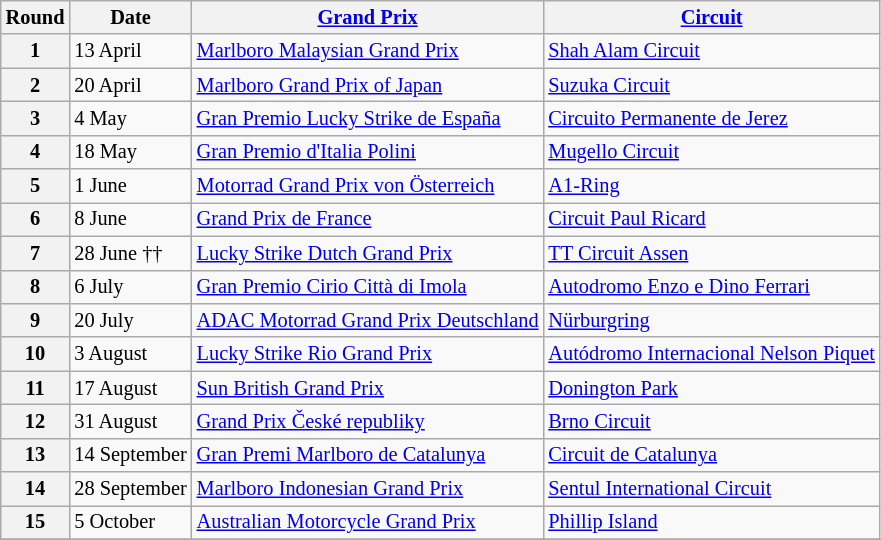<table class="wikitable" style="font-size: 85%;">
<tr>
<th>Round</th>
<th>Date</th>
<th><a href='#'>Grand Prix</a></th>
<th><a href='#'>Circuit</a></th>
</tr>
<tr>
<th>1</th>
<td>13 April</td>
<td> <a href='#'>Marlboro Malaysian Grand Prix</a></td>
<td><a href='#'>Shah Alam Circuit</a></td>
</tr>
<tr>
<th>2</th>
<td>20 April</td>
<td> <a href='#'>Marlboro Grand Prix of Japan</a></td>
<td><a href='#'>Suzuka Circuit</a></td>
</tr>
<tr>
<th>3</th>
<td>4 May</td>
<td> <a href='#'>Gran Premio Lucky Strike de España</a></td>
<td><a href='#'>Circuito Permanente de Jerez</a></td>
</tr>
<tr>
<th>4</th>
<td>18 May</td>
<td> <a href='#'>Gran Premio d'Italia Polini</a></td>
<td><a href='#'>Mugello Circuit</a></td>
</tr>
<tr>
<th>5</th>
<td>1 June</td>
<td> <a href='#'>Motorrad Grand Prix von Österreich</a></td>
<td><a href='#'>A1-Ring</a></td>
</tr>
<tr>
<th>6</th>
<td>8 June</td>
<td> <a href='#'>Grand Prix de France</a></td>
<td><a href='#'>Circuit Paul Ricard</a></td>
</tr>
<tr>
<th>7</th>
<td>28 June ††</td>
<td> <a href='#'>Lucky Strike Dutch Grand Prix</a></td>
<td><a href='#'>TT Circuit Assen</a></td>
</tr>
<tr>
<th>8</th>
<td>6 July</td>
<td> <a href='#'>Gran Premio Cirio Città di Imola</a></td>
<td><a href='#'>Autodromo Enzo e Dino Ferrari</a></td>
</tr>
<tr>
<th>9</th>
<td>20 July</td>
<td> <a href='#'>ADAC Motorrad Grand Prix Deutschland</a></td>
<td><a href='#'>Nürburgring</a></td>
</tr>
<tr>
<th>10</th>
<td>3 August</td>
<td> <a href='#'>Lucky Strike Rio Grand Prix</a></td>
<td><a href='#'>Autódromo Internacional Nelson Piquet</a></td>
</tr>
<tr>
<th>11</th>
<td>17 August</td>
<td> <a href='#'>Sun British Grand Prix</a></td>
<td><a href='#'>Donington Park</a></td>
</tr>
<tr>
<th>12</th>
<td>31 August</td>
<td> <a href='#'>Grand Prix České republiky</a></td>
<td><a href='#'>Brno Circuit</a></td>
</tr>
<tr>
<th>13</th>
<td>14 September</td>
<td> <a href='#'>Gran Premi Marlboro de Catalunya</a></td>
<td><a href='#'>Circuit de Catalunya</a></td>
</tr>
<tr>
<th>14</th>
<td>28 September</td>
<td> <a href='#'>Marlboro Indonesian Grand Prix</a></td>
<td><a href='#'>Sentul International Circuit</a></td>
</tr>
<tr>
<th>15</th>
<td>5 October</td>
<td> <a href='#'>Australian Motorcycle Grand Prix</a></td>
<td><a href='#'>Phillip Island</a></td>
</tr>
<tr>
</tr>
</table>
